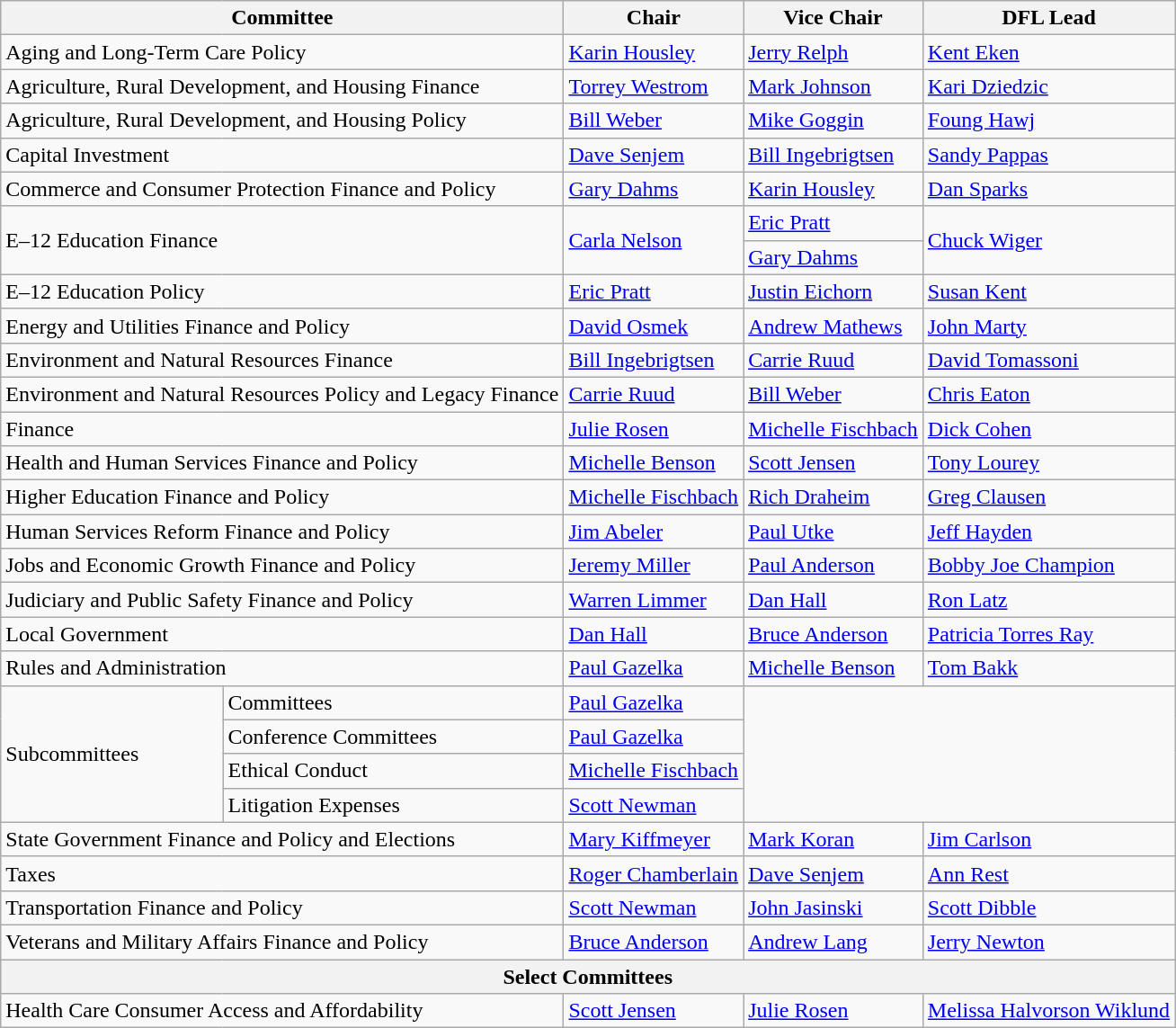<table class="wikitable">
<tr>
<th colspan="2">Committee</th>
<th>Chair</th>
<th>Vice Chair</th>
<th>DFL Lead</th>
</tr>
<tr>
<td colspan="2">Aging and Long-Term Care Policy</td>
<td><a href='#'>Karin Housley</a></td>
<td><a href='#'>Jerry Relph</a></td>
<td><a href='#'>Kent Eken</a></td>
</tr>
<tr>
<td colspan="2">Agriculture, Rural Development, and Housing Finance</td>
<td><a href='#'>Torrey Westrom</a></td>
<td><a href='#'>Mark Johnson</a></td>
<td><a href='#'>Kari Dziedzic</a></td>
</tr>
<tr>
<td colspan="2">Agriculture, Rural Development, and Housing Policy</td>
<td><a href='#'>Bill Weber</a></td>
<td><a href='#'>Mike Goggin</a></td>
<td><a href='#'>Foung Hawj</a></td>
</tr>
<tr>
<td colspan="2">Capital Investment</td>
<td><a href='#'>Dave Senjem</a></td>
<td><a href='#'>Bill Ingebrigtsen</a></td>
<td><a href='#'>Sandy Pappas</a></td>
</tr>
<tr>
<td colspan="2">Commerce and Consumer Protection Finance and Policy</td>
<td><a href='#'>Gary Dahms</a></td>
<td><a href='#'>Karin Housley</a></td>
<td><a href='#'>Dan Sparks</a></td>
</tr>
<tr>
<td colspan="2" rowspan="2">E–12 Education Finance</td>
<td rowspan="2"><a href='#'>Carla Nelson</a></td>
<td><a href='#'>Eric Pratt</a></td>
<td rowspan="2"><a href='#'>Chuck Wiger</a></td>
</tr>
<tr>
<td><a href='#'>Gary Dahms</a></td>
</tr>
<tr>
<td colspan="2">E–12 Education Policy</td>
<td><a href='#'>Eric Pratt</a></td>
<td><a href='#'>Justin Eichorn</a></td>
<td><a href='#'>Susan Kent</a></td>
</tr>
<tr>
<td colspan="2">Energy and Utilities Finance and Policy</td>
<td><a href='#'>David Osmek</a></td>
<td><a href='#'>Andrew Mathews</a></td>
<td><a href='#'>John Marty</a></td>
</tr>
<tr>
<td colspan="2">Environment and Natural Resources Finance</td>
<td><a href='#'>Bill Ingebrigtsen</a></td>
<td><a href='#'>Carrie Ruud</a></td>
<td><a href='#'>David Tomassoni</a></td>
</tr>
<tr>
<td colspan="2">Environment and Natural Resources Policy and Legacy Finance</td>
<td><a href='#'>Carrie Ruud</a></td>
<td><a href='#'>Bill Weber</a></td>
<td><a href='#'>Chris Eaton</a></td>
</tr>
<tr>
<td colspan="2">Finance</td>
<td><a href='#'>Julie Rosen</a></td>
<td><a href='#'>Michelle Fischbach</a></td>
<td><a href='#'>Dick Cohen</a></td>
</tr>
<tr>
<td colspan="2">Health and Human Services Finance and Policy</td>
<td><a href='#'>Michelle Benson</a></td>
<td><a href='#'>Scott Jensen</a></td>
<td><a href='#'>Tony Lourey</a></td>
</tr>
<tr>
<td colspan="2">Higher Education Finance and Policy</td>
<td><a href='#'>Michelle Fischbach</a></td>
<td><a href='#'>Rich Draheim</a></td>
<td><a href='#'>Greg Clausen</a></td>
</tr>
<tr>
<td colspan="2">Human Services Reform Finance and Policy</td>
<td><a href='#'>Jim Abeler</a></td>
<td><a href='#'>Paul Utke</a></td>
<td><a href='#'>Jeff Hayden</a></td>
</tr>
<tr>
<td colspan="2">Jobs and Economic Growth Finance and Policy</td>
<td><a href='#'>Jeremy Miller</a></td>
<td><a href='#'>Paul Anderson</a></td>
<td><a href='#'>Bobby Joe Champion</a></td>
</tr>
<tr>
<td colspan="2">Judiciary and Public Safety Finance and Policy</td>
<td><a href='#'>Warren Limmer</a></td>
<td><a href='#'>Dan Hall</a></td>
<td><a href='#'>Ron Latz</a></td>
</tr>
<tr>
<td colspan="2">Local Government</td>
<td><a href='#'>Dan Hall</a></td>
<td><a href='#'>Bruce Anderson</a></td>
<td><a href='#'>Patricia Torres Ray</a></td>
</tr>
<tr>
<td colspan="2">Rules and Administration</td>
<td><a href='#'>Paul Gazelka</a></td>
<td><a href='#'>Michelle Benson</a></td>
<td><a href='#'>Tom Bakk</a></td>
</tr>
<tr>
<td rowspan="4">Subcommittees</td>
<td>Committees</td>
<td><a href='#'>Paul Gazelka</a></td>
<td colspan="2" rowspan="4"></td>
</tr>
<tr>
<td>Conference Committees</td>
<td><a href='#'>Paul Gazelka</a></td>
</tr>
<tr>
<td>Ethical Conduct</td>
<td><a href='#'>Michelle Fischbach</a></td>
</tr>
<tr>
<td>Litigation Expenses</td>
<td><a href='#'>Scott Newman</a></td>
</tr>
<tr>
<td colspan="2">State Government Finance and Policy and Elections</td>
<td><a href='#'>Mary Kiffmeyer</a></td>
<td><a href='#'>Mark Koran</a></td>
<td><a href='#'>Jim Carlson</a></td>
</tr>
<tr>
<td colspan="2">Taxes</td>
<td><a href='#'>Roger Chamberlain</a></td>
<td><a href='#'>Dave Senjem</a></td>
<td><a href='#'>Ann Rest</a></td>
</tr>
<tr>
<td colspan="2">Transportation Finance and Policy</td>
<td><a href='#'>Scott Newman</a></td>
<td><a href='#'>John Jasinski</a></td>
<td><a href='#'>Scott Dibble</a></td>
</tr>
<tr>
<td colspan="2">Veterans and Military Affairs Finance and Policy</td>
<td><a href='#'>Bruce Anderson</a></td>
<td><a href='#'>Andrew Lang</a></td>
<td><a href='#'>Jerry Newton</a></td>
</tr>
<tr>
<th colspan="5">Select Committees</th>
</tr>
<tr>
<td colspan="2">Health Care Consumer Access and Affordability</td>
<td><a href='#'>Scott Jensen</a></td>
<td><a href='#'>Julie Rosen</a></td>
<td><a href='#'>Melissa Halvorson Wiklund</a></td>
</tr>
</table>
